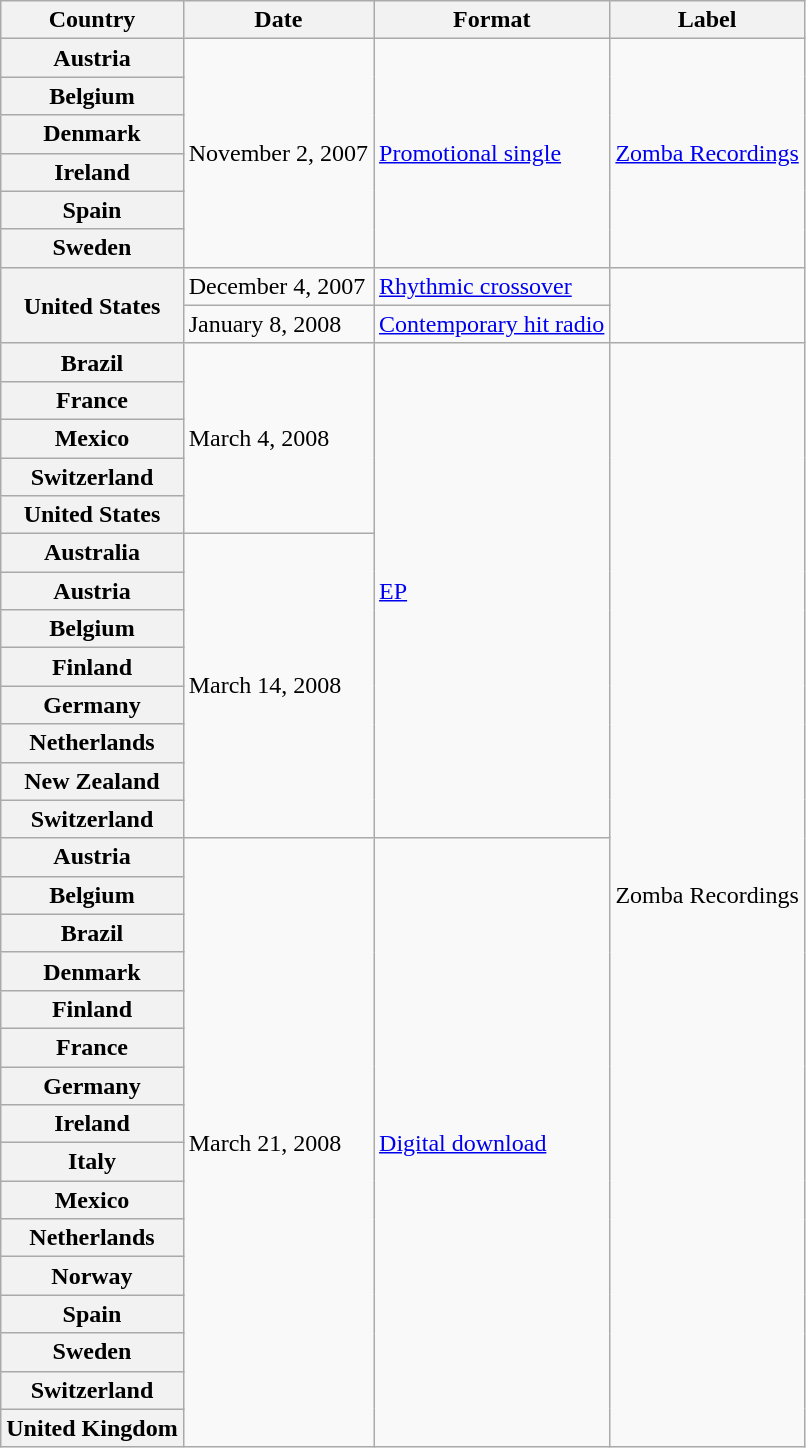<table class="wikitable plainrowheaders">
<tr>
<th scope="col">Country</th>
<th scope="col">Date</th>
<th scope="col">Format</th>
<th scope="col">Label</th>
</tr>
<tr>
<th scope="row">Austria</th>
<td rowspan="6">November 2, 2007</td>
<td rowspan="6"><a href='#'>Promotional single</a></td>
<td rowspan="6"><a href='#'>Zomba Recordings</a></td>
</tr>
<tr>
<th scope="row">Belgium</th>
</tr>
<tr>
<th scope="row">Denmark</th>
</tr>
<tr>
<th scope="row">Ireland</th>
</tr>
<tr>
<th scope="row">Spain</th>
</tr>
<tr>
<th scope="row">Sweden</th>
</tr>
<tr>
<th scope="row" rowspan="2">United States</th>
<td>December 4, 2007</td>
<td><a href='#'>Rhythmic crossover</a></td>
<td rowspan="2"></td>
</tr>
<tr>
<td>January 8, 2008</td>
<td><a href='#'>Contemporary hit radio</a></td>
</tr>
<tr>
<th scope="row">Brazil</th>
<td rowspan="5">March 4, 2008</td>
<td rowspan="13"><a href='#'>EP</a></td>
<td rowspan="29">Zomba Recordings</td>
</tr>
<tr>
<th scope="row">France</th>
</tr>
<tr>
<th scope="row">Mexico</th>
</tr>
<tr>
<th scope="row">Switzerland</th>
</tr>
<tr>
<th scope="row">United States</th>
</tr>
<tr>
<th scope="row">Australia</th>
<td rowspan="8">March 14, 2008</td>
</tr>
<tr>
<th scope="row">Austria</th>
</tr>
<tr>
<th scope="row">Belgium</th>
</tr>
<tr>
<th scope="row">Finland</th>
</tr>
<tr>
<th scope="row">Germany</th>
</tr>
<tr>
<th scope="row">Netherlands</th>
</tr>
<tr>
<th scope="row">New Zealand</th>
</tr>
<tr>
<th scope="row">Switzerland</th>
</tr>
<tr>
<th scope="row">Austria</th>
<td rowspan="16">March 21, 2008</td>
<td rowspan="16"><a href='#'>Digital download</a></td>
</tr>
<tr>
<th scope="row">Belgium</th>
</tr>
<tr>
<th scope="row">Brazil</th>
</tr>
<tr>
<th scope="row">Denmark</th>
</tr>
<tr>
<th scope="row">Finland</th>
</tr>
<tr>
<th scope="row">France</th>
</tr>
<tr>
<th scope="row">Germany</th>
</tr>
<tr>
<th scope="row">Ireland</th>
</tr>
<tr>
<th scope="row">Italy</th>
</tr>
<tr>
<th scope="row">Mexico</th>
</tr>
<tr>
<th scope="row">Netherlands</th>
</tr>
<tr>
<th scope="row">Norway</th>
</tr>
<tr>
<th scope="row">Spain</th>
</tr>
<tr>
<th scope="row">Sweden</th>
</tr>
<tr>
<th scope="row">Switzerland</th>
</tr>
<tr>
<th scope="row">United Kingdom</th>
</tr>
</table>
